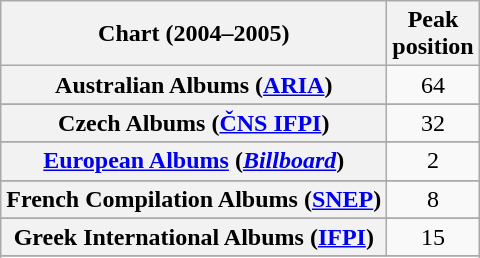<table class="wikitable plainrowheaders sortable" style="text-align:center">
<tr>
<th scope="col">Chart (2004–2005)</th>
<th scope="col">Peak<br>position</th>
</tr>
<tr>
<th scope="row">Australian Albums (<a href='#'>ARIA</a>)</th>
<td>64</td>
</tr>
<tr>
</tr>
<tr>
</tr>
<tr>
</tr>
<tr>
</tr>
<tr>
<th scope="row">Czech Albums (<a href='#'>ČNS IFPI</a>)</th>
<td>32</td>
</tr>
<tr>
</tr>
<tr>
</tr>
<tr>
<th scope="row"><a href='#'>European Albums</a> (<em><a href='#'>Billboard</a></em>)</th>
<td>2</td>
</tr>
<tr>
</tr>
<tr>
<th scope="row">French Compilation Albums (<a href='#'>SNEP</a>)</th>
<td>8</td>
</tr>
<tr>
</tr>
<tr>
<th scope="row">Greek International Albums (<a href='#'>IFPI</a>)</th>
<td>15</td>
</tr>
<tr>
</tr>
<tr>
</tr>
<tr>
</tr>
<tr>
</tr>
<tr>
</tr>
<tr>
</tr>
<tr>
</tr>
<tr>
</tr>
<tr>
</tr>
<tr>
</tr>
<tr>
</tr>
<tr>
</tr>
<tr>
</tr>
<tr>
</tr>
</table>
